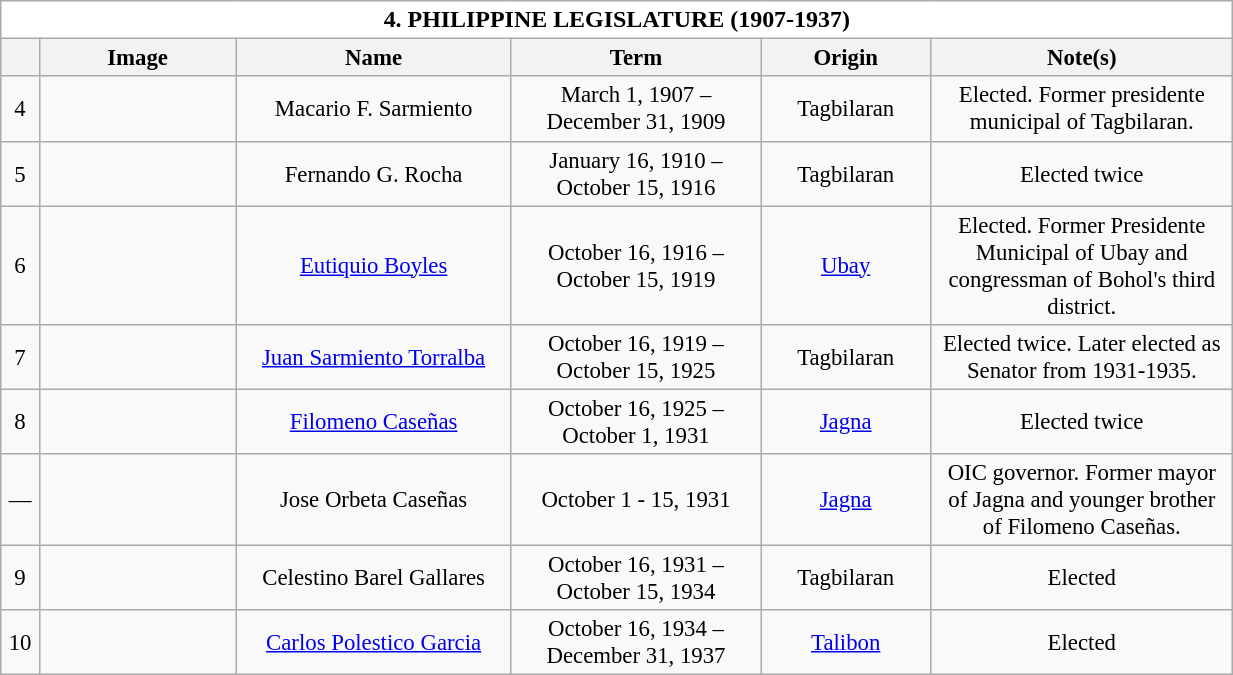<table class="wikitable collapsible collapsed" style="vertical-align:top;text-align:center;font-size:95%;">
<tr>
<th style="background-color:white;font-size:105%;width:51em;" colspan=6>4. PHILIPPINE LEGISLATURE (1907-1937)</th>
</tr>
<tr>
<th style="width: 1em;text-align:center"></th>
<th style="width: 7em;text-align:center">Image</th>
<th style="width: 10em;text-align:center">Name</th>
<th style="width: 9em;text-align:center">Term</th>
<th style="width: 6em;text-align:center">Origin</th>
<th style="width: 11em;text-align:center">Note(s)</th>
</tr>
<tr>
<td>4</td>
<td></td>
<td>Macario F. Sarmiento</td>
<td>March 1, 1907 – December 31, 1909</td>
<td>Tagbilaran</td>
<td>Elected. Former presidente municipal of Tagbilaran.</td>
</tr>
<tr>
<td>5</td>
<td></td>
<td>Fernando G. Rocha</td>
<td>January 16, 1910 – October 15, 1916</td>
<td>Tagbilaran</td>
<td>Elected twice</td>
</tr>
<tr>
<td>6</td>
<td></td>
<td><a href='#'>Eutiquio Boyles</a></td>
<td>October 16, 1916 – October 15, 1919</td>
<td><a href='#'>Ubay</a></td>
<td>Elected. Former  Presidente Municipal of Ubay and congressman of Bohol's third district.</td>
</tr>
<tr>
<td>7</td>
<td></td>
<td><a href='#'>Juan Sarmiento Torralba</a></td>
<td>October 16, 1919 – October 15, 1925</td>
<td>Tagbilaran</td>
<td>Elected twice. Later elected as Senator from 1931-1935.</td>
</tr>
<tr>
<td>8</td>
<td></td>
<td><a href='#'>Filomeno Caseñas</a></td>
<td>October 16, 1925 – October 1, 1931</td>
<td><a href='#'>Jagna</a></td>
<td>Elected twice</td>
</tr>
<tr>
<td>—</td>
<td></td>
<td>Jose Orbeta Caseñas</td>
<td>October 1 - 15, 1931</td>
<td><a href='#'>Jagna</a></td>
<td>OIC governor. Former mayor of Jagna and younger brother of Filomeno Caseñas.</td>
</tr>
<tr>
<td>9</td>
<td></td>
<td>Celestino Barel Gallares</td>
<td>October 16, 1931 – October 15, 1934</td>
<td>Tagbilaran</td>
<td>Elected</td>
</tr>
<tr>
<td>10</td>
<td></td>
<td><a href='#'>Carlos Polestico Garcia</a></td>
<td>October 16, 1934 – December 31, 1937</td>
<td><a href='#'>Talibon</a></td>
<td>Elected</td>
</tr>
</table>
